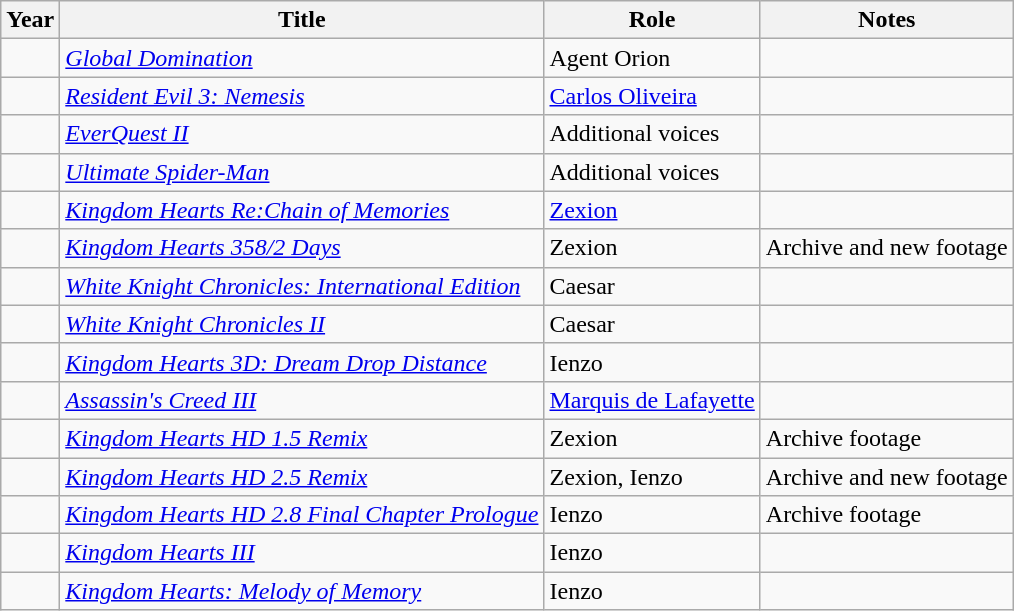<table class="wikitable sortable">
<tr>
<th>Year</th>
<th>Title</th>
<th>Role</th>
<th>Notes</th>
</tr>
<tr>
<td></td>
<td><em><a href='#'>Global Domination</a></em></td>
<td>Agent Orion</td>
<td></td>
</tr>
<tr>
<td></td>
<td><em><a href='#'>Resident Evil 3: Nemesis</a></em></td>
<td><a href='#'>Carlos Oliveira</a></td>
<td></td>
</tr>
<tr>
<td></td>
<td><em><a href='#'>EverQuest II</a></em></td>
<td>Additional voices</td>
<td></td>
</tr>
<tr>
<td></td>
<td><em><a href='#'>Ultimate Spider-Man</a></em></td>
<td>Additional voices</td>
<td></td>
</tr>
<tr>
<td></td>
<td><em><a href='#'>Kingdom Hearts Re:Chain of Memories</a></em></td>
<td><a href='#'>Zexion</a></td>
<td></td>
</tr>
<tr>
<td></td>
<td><em><a href='#'>Kingdom Hearts 358/2 Days</a></em></td>
<td>Zexion</td>
<td>Archive and new footage</td>
</tr>
<tr>
<td></td>
<td><em><a href='#'>White Knight Chronicles: International Edition</a></em></td>
<td>Caesar</td>
<td></td>
</tr>
<tr>
<td></td>
<td><em><a href='#'>White Knight Chronicles II</a></em></td>
<td>Caesar</td>
<td></td>
</tr>
<tr>
<td></td>
<td><em><a href='#'>Kingdom Hearts 3D: Dream Drop Distance</a></em></td>
<td>Ienzo</td>
<td></td>
</tr>
<tr>
<td></td>
<td><em><a href='#'>Assassin's Creed III</a></em></td>
<td><a href='#'>Marquis de Lafayette</a></td>
<td></td>
</tr>
<tr>
<td></td>
<td><em><a href='#'>Kingdom Hearts HD 1.5 Remix</a></em></td>
<td>Zexion</td>
<td>Archive footage</td>
</tr>
<tr>
<td></td>
<td><em><a href='#'>Kingdom Hearts HD 2.5 Remix</a></em></td>
<td>Zexion, Ienzo</td>
<td>Archive and new footage</td>
</tr>
<tr>
<td></td>
<td><em><a href='#'>Kingdom Hearts HD 2.8 Final Chapter Prologue</a></em></td>
<td>Ienzo</td>
<td>Archive footage</td>
</tr>
<tr>
<td></td>
<td><em><a href='#'>Kingdom Hearts III</a></em></td>
<td>Ienzo</td>
<td></td>
</tr>
<tr>
<td></td>
<td><em><a href='#'>Kingdom Hearts: Melody of Memory</a></em></td>
<td>Ienzo</td>
<td></td>
</tr>
</table>
